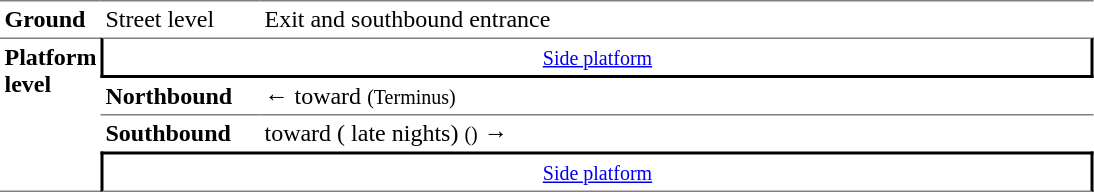<table table border=0 cellspacing=0 cellpadding=3>
<tr>
<td style="border-top:solid 1px gray;" width=50><strong>Ground</strong></td>
<td style="border-top:solid 1px gray;" width=100>Street level</td>
<td style="border-top:solid 1px gray;" width=550>Exit and southbound entrance</td>
</tr>
<tr>
<td style="border-top:solid 1px gray;border-bottom:solid 1px gray;" rowspan=4 valign=top><strong>Platform level</strong></td>
<td style="border-top:solid 1px gray;border-right:solid 2px black;border-left:solid 2px black;border-bottom:solid 2px black;text-align:center;" colspan=2><small><a href='#'>Side platform</a></small></td>
</tr>
<tr>
<td style="border-bottom:solid 1px gray;"><span><strong>Northbound</strong></span></td>
<td style="border-bottom:solid 1px gray;">←  toward  <small>(Terminus)</small></td>
</tr>
<tr>
<td><span><strong>Southbound</strong></span></td>
<td>  toward  ( late nights) <small>()</small> →</td>
</tr>
<tr>
<td style="border-bottom:solid 1px gray;border-top:solid 2px black;border-right:solid 2px black;border-left:solid 2px black;text-align:center;" colspan=2><small><a href='#'>Side platform</a></small></td>
</tr>
</table>
